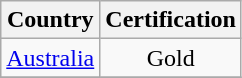<table class="wikitable">
<tr>
<th style="text-align:center;">Country</th>
<th style="text-align:center;">Certification</th>
</tr>
<tr>
<td style="text-align:center;"><a href='#'>Australia</a></td>
<td style="text-align:center;">Gold</td>
</tr>
<tr>
</tr>
</table>
